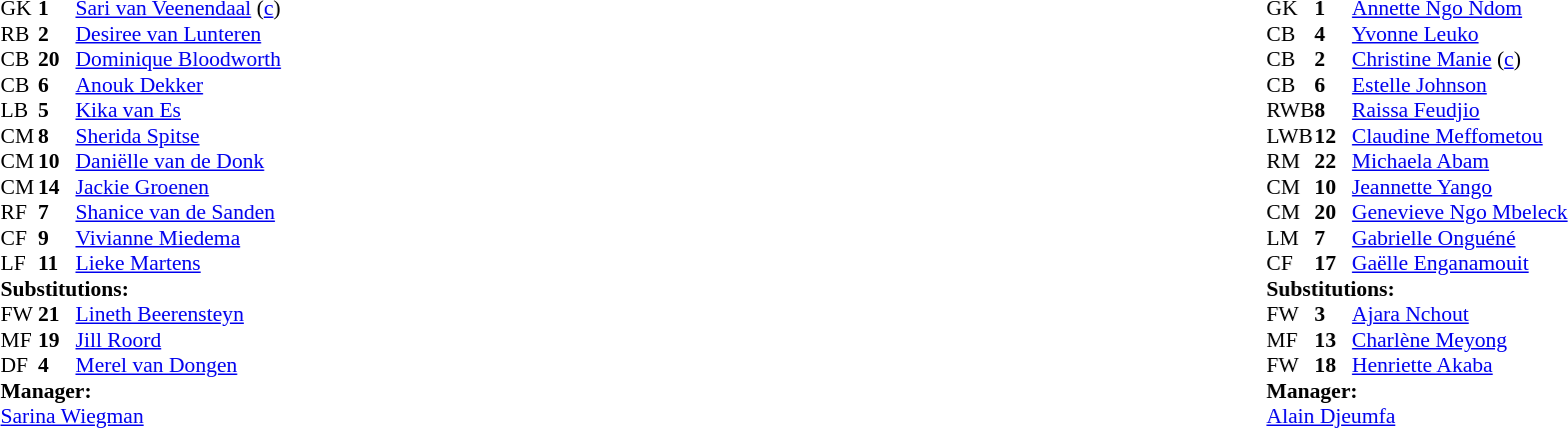<table width="100%">
<tr>
<td valign="top" width="40%"><br><table style="font-size:90%" cellspacing="0" cellpadding="0">
<tr>
<th width=25></th>
<th width=25></th>
</tr>
<tr>
<td>GK</td>
<td><strong>1</strong></td>
<td><a href='#'>Sari van Veenendaal</a> (<a href='#'>c</a>)</td>
</tr>
<tr>
<td>RB</td>
<td><strong>2</strong></td>
<td><a href='#'>Desiree van Lunteren</a></td>
</tr>
<tr>
<td>CB</td>
<td><strong>20</strong></td>
<td><a href='#'>Dominique Bloodworth</a></td>
</tr>
<tr>
<td>CB</td>
<td><strong>6</strong></td>
<td><a href='#'>Anouk Dekker</a></td>
</tr>
<tr>
<td>LB</td>
<td><strong>5</strong></td>
<td><a href='#'>Kika van Es</a></td>
<td></td>
<td></td>
</tr>
<tr>
<td>CM</td>
<td><strong>8</strong></td>
<td><a href='#'>Sherida Spitse</a></td>
</tr>
<tr>
<td>CM</td>
<td><strong>10</strong></td>
<td><a href='#'>Daniëlle van de Donk</a></td>
<td></td>
<td></td>
</tr>
<tr>
<td>CM</td>
<td><strong>14</strong></td>
<td><a href='#'>Jackie Groenen</a></td>
</tr>
<tr>
<td>RF</td>
<td><strong>7</strong></td>
<td><a href='#'>Shanice van de Sanden</a></td>
<td></td>
<td></td>
</tr>
<tr>
<td>CF</td>
<td><strong>9</strong></td>
<td><a href='#'>Vivianne Miedema</a></td>
</tr>
<tr>
<td>LF</td>
<td><strong>11</strong></td>
<td><a href='#'>Lieke Martens</a></td>
</tr>
<tr>
<td colspan=3><strong>Substitutions:</strong></td>
</tr>
<tr>
<td>FW</td>
<td><strong>21</strong></td>
<td><a href='#'>Lineth Beerensteyn</a></td>
<td></td>
<td></td>
</tr>
<tr>
<td>MF</td>
<td><strong>19</strong></td>
<td><a href='#'>Jill Roord</a></td>
<td></td>
<td></td>
</tr>
<tr>
<td>DF</td>
<td><strong>4</strong></td>
<td><a href='#'>Merel van Dongen</a></td>
<td></td>
<td></td>
</tr>
<tr>
<td colspan=3><strong>Manager:</strong></td>
</tr>
<tr>
<td colspan=3><a href='#'>Sarina Wiegman</a></td>
</tr>
</table>
</td>
<td valign="top"></td>
<td valign="top" width="50%"><br><table style="font-size:90%; margin:auto" cellspacing="0" cellpadding="0">
<tr>
<th width=25></th>
<th width=25></th>
</tr>
<tr>
<td>GK</td>
<td><strong>1</strong></td>
<td><a href='#'>Annette Ngo Ndom</a></td>
</tr>
<tr>
<td>CB</td>
<td><strong>4</strong></td>
<td><a href='#'>Yvonne Leuko</a></td>
</tr>
<tr>
<td>CB</td>
<td><strong>2</strong></td>
<td><a href='#'>Christine Manie</a> (<a href='#'>c</a>)</td>
<td></td>
</tr>
<tr>
<td>CB</td>
<td><strong>6</strong></td>
<td><a href='#'>Estelle Johnson</a></td>
</tr>
<tr>
<td>RWB</td>
<td><strong>8</strong></td>
<td><a href='#'>Raissa Feudjio</a></td>
<td></td>
</tr>
<tr>
<td>LWB</td>
<td><strong>12</strong></td>
<td><a href='#'>Claudine Meffometou</a></td>
</tr>
<tr>
<td>RM</td>
<td><strong>22</strong></td>
<td><a href='#'>Michaela Abam</a></td>
<td></td>
<td></td>
</tr>
<tr>
<td>CM</td>
<td><strong>10</strong></td>
<td><a href='#'>Jeannette Yango</a></td>
</tr>
<tr>
<td>CM</td>
<td><strong>20</strong></td>
<td><a href='#'>Genevieve Ngo Mbeleck</a></td>
<td></td>
<td></td>
</tr>
<tr>
<td>LM</td>
<td><strong>7</strong></td>
<td><a href='#'>Gabrielle Onguéné</a></td>
</tr>
<tr>
<td>CF</td>
<td><strong>17</strong></td>
<td><a href='#'>Gaëlle Enganamouit</a></td>
<td></td>
<td></td>
</tr>
<tr>
<td colspan=3><strong>Substitutions:</strong></td>
</tr>
<tr>
<td>FW</td>
<td><strong>3</strong></td>
<td><a href='#'>Ajara Nchout</a></td>
<td></td>
<td></td>
</tr>
<tr>
<td>MF</td>
<td><strong>13</strong></td>
<td><a href='#'>Charlène Meyong</a></td>
<td></td>
<td></td>
</tr>
<tr>
<td>FW</td>
<td><strong>18</strong></td>
<td><a href='#'>Henriette Akaba</a></td>
<td></td>
<td></td>
</tr>
<tr>
<td colspan=3><strong>Manager:</strong></td>
</tr>
<tr>
<td colspan=3><a href='#'>Alain Djeumfa</a></td>
</tr>
</table>
</td>
</tr>
</table>
